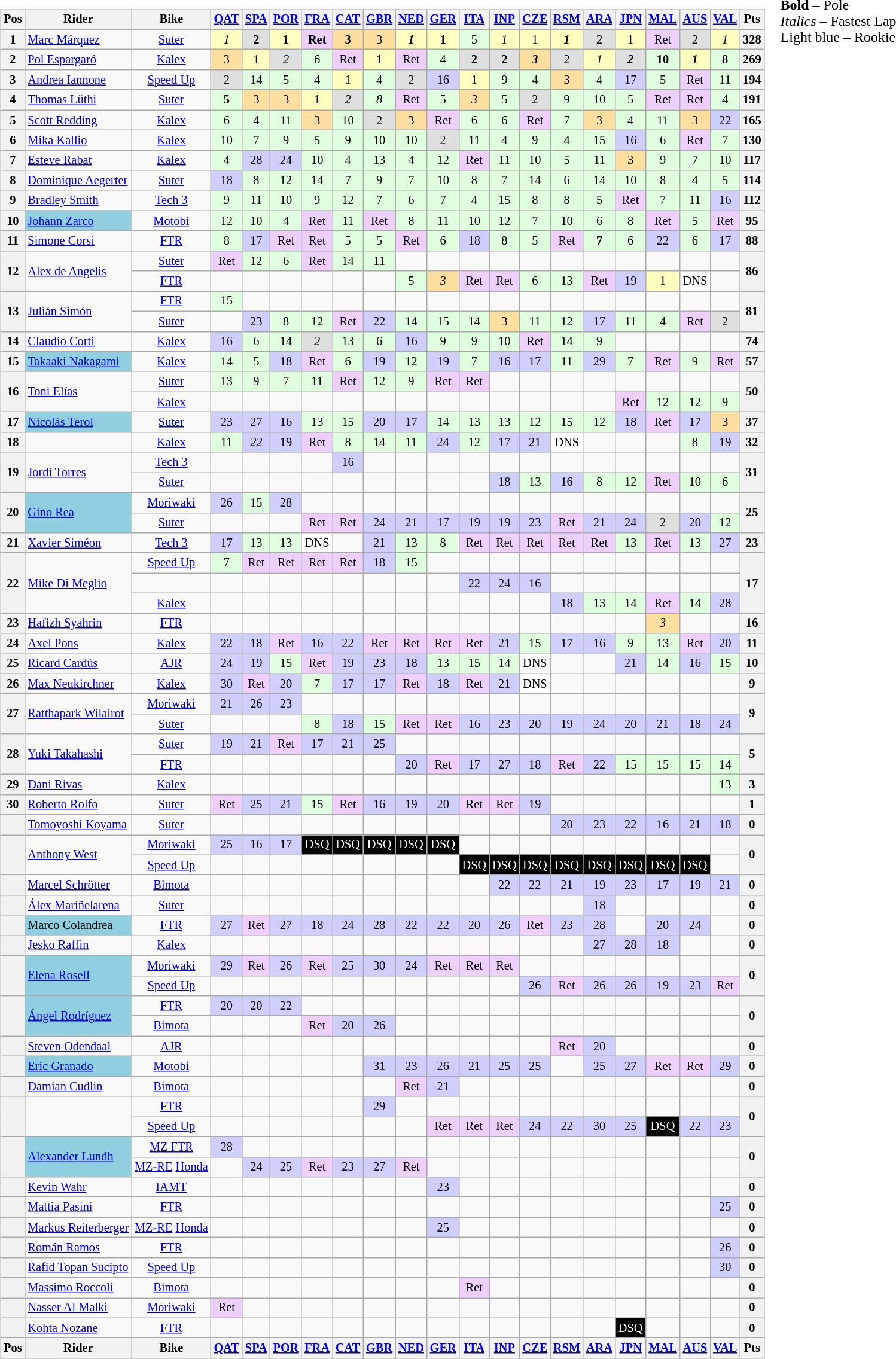<table>
<tr>
<td><br><table class="wikitable" style="font-size: 85%; text-align:center">
<tr valign="top">
<th valign="middle">Pos</th>
<th valign="middle">Rider</th>
<th valign="middle">Bike</th>
<th><a href='#'>QAT</a><br></th>
<th><a href='#'>SPA</a><br></th>
<th><a href='#'>POR</a><br></th>
<th><a href='#'>FRA</a><br></th>
<th><a href='#'>CAT</a><br></th>
<th><a href='#'>GBR</a><br></th>
<th><a href='#'>NED</a><br></th>
<th><a href='#'>GER</a><br></th>
<th><a href='#'>ITA</a><br></th>
<th><a href='#'>INP</a><br></th>
<th><a href='#'>CZE</a><br></th>
<th><a href='#'>RSM</a><br></th>
<th><a href='#'>ARA</a><br></th>
<th><a href='#'>JPN</a><br></th>
<th><a href='#'>MAL</a><br></th>
<th><a href='#'>AUS</a><br></th>
<th><a href='#'>VAL</a><br></th>
<th valign="middle">Pts</th>
</tr>
<tr>
<th>1</th>
<td align="left"> <a href='#'>Marc Márquez</a></td>
<td><a href='#'>Suter</a></td>
<td style="background:#ffffbf;"><em>1</em></td>
<td style="background:#dfdfdf;"><strong>2</strong></td>
<td style="background:#ffffbf;"><strong>1</strong></td>
<td style="background:#efcfff;"><strong>Ret</strong></td>
<td style="background:#ffdf9f;"><strong>3</strong></td>
<td style="background:#ffdf9f;">3</td>
<td style="background:#ffffbf;"><strong><em>1</em></strong></td>
<td style="background:#ffffbf;"><strong>1</strong></td>
<td style="background:#dfffdf;">5</td>
<td style="background:#ffffbf;"><em>1</em></td>
<td style="background:#ffffbf;">1</td>
<td style="background:#ffffbf;"><strong><em>1</em></strong></td>
<td style="background:#dfdfdf;">2</td>
<td style="background:#ffffbf;">1</td>
<td style="background:#efcfff;">Ret</td>
<td style="background:#dfdfdf;">2</td>
<td style="background:#ffffbf;"><em>1</em></td>
<th>328</th>
</tr>
<tr>
<th>2</th>
<td align="left"> <a href='#'>Pol Espargaró</a></td>
<td><a href='#'>Kalex</a></td>
<td style="background:#ffdf9f;">3</td>
<td style="background:#ffffbf;">1</td>
<td style="background:#dfdfdf;"><em>2</em></td>
<td style="background:#dfffdf;">6</td>
<td style="background:#efcfff;">Ret</td>
<td style="background:#ffffbf;"><strong>1</strong></td>
<td style="background:#efcfff;">Ret</td>
<td style="background:#dfffdf;">4</td>
<td style="background:#dfdfdf;"><strong>2</strong></td>
<td style="background:#dfdfdf;"><strong>2</strong></td>
<td style="background:#ffdf9f;"><strong><em>3</em></strong></td>
<td style="background:#dfdfdf;">2</td>
<td style="background:#ffffbf;"><em>1</em></td>
<td style="background:#dfdfdf;"><strong><em>2</em></strong></td>
<td style="background:#dfffdf;"><strong>10</strong></td>
<td style="background:#ffffbf;"><strong><em>1</em></strong></td>
<td style="background:#dfffdf;"><strong>8</strong></td>
<th>269</th>
</tr>
<tr>
<th>3</th>
<td align="left"> <a href='#'>Andrea Iannone</a></td>
<td><a href='#'>Speed Up</a></td>
<td style="background:#dfdfdf;">2</td>
<td style="background:#dfffdf;">14</td>
<td style="background:#dfffdf;">5</td>
<td style="background:#dfffdf;">4</td>
<td style="background:#ffffbf;">1</td>
<td style="background:#dfffdf;">4</td>
<td style="background:#dfdfdf;">2</td>
<td style="background:#cfcfff;">16</td>
<td style="background:#ffffbf;">1</td>
<td style="background:#dfffdf;">9</td>
<td style="background:#dfffdf;">4</td>
<td style="background:#ffdf9f;">3</td>
<td style="background:#dfffdf;">4</td>
<td style="background:#cfcfff;">17</td>
<td style="background:#dfffdf;">5</td>
<td style="background:#efcfff;">Ret</td>
<td style="background:#dfffdf;">11</td>
<th>194</th>
</tr>
<tr>
<th>4</th>
<td align="left"> <a href='#'>Thomas Lüthi</a></td>
<td><a href='#'>Suter</a></td>
<td style="background:#dfffdf;"><strong>5</strong></td>
<td style="background:#ffdf9f;">3</td>
<td style="background:#ffdf9f;">3</td>
<td style="background:#ffffbf;">1</td>
<td style="background:#dfdfdf;"><em>2</em></td>
<td style="background:#dfffdf;"><em>8</em></td>
<td style="background:#efcfff;">Ret</td>
<td style="background:#dfffdf;">5</td>
<td style="background:#ffdf9f;"><em>3</em></td>
<td style="background:#dfffdf;">5</td>
<td style="background:#dfdfdf;">2</td>
<td style="background:#dfffdf;">9</td>
<td style="background:#dfffdf;">10</td>
<td style="background:#dfffdf;">5</td>
<td style="background:#efcfff;">Ret</td>
<td style="background:#efcfff;">Ret</td>
<td style="background:#dfffdf;">4</td>
<th>191</th>
</tr>
<tr>
<th>5</th>
<td align="left"> <a href='#'>Scott Redding</a></td>
<td><a href='#'>Kalex</a></td>
<td style="background:#dfffdf;">6</td>
<td style="background:#dfffdf;">4</td>
<td style="background:#dfffdf;">11</td>
<td style="background:#ffdf9f;">3</td>
<td style="background:#dfffdf;">10</td>
<td style="background:#dfdfdf;">2</td>
<td style="background:#ffdf9f;">3</td>
<td style="background:#efcfff;">Ret</td>
<td style="background:#dfffdf;">6</td>
<td style="background:#dfffdf;">6</td>
<td style="background:#efcfff;">Ret</td>
<td style="background:#dfffdf;">7</td>
<td style="background:#ffdf9f;">3</td>
<td style="background:#dfffdf;">4</td>
<td style="background:#dfffdf;">11</td>
<td style="background:#ffdf9f;">3</td>
<td style="background:#cfcfff;">22</td>
<th>165</th>
</tr>
<tr>
<th>6</th>
<td align="left"> <a href='#'>Mika Kallio</a></td>
<td><a href='#'>Kalex</a></td>
<td style="background:#dfffdf;">10</td>
<td style="background:#dfffdf;">7</td>
<td style="background:#dfffdf;">9</td>
<td style="background:#dfffdf;">5</td>
<td style="background:#dfffdf;">9</td>
<td style="background:#dfffdf;">10</td>
<td style="background:#dfffdf;">10</td>
<td style="background:#dfdfdf;">2</td>
<td style="background:#dfffdf;">11</td>
<td style="background:#dfffdf;">4</td>
<td style="background:#dfffdf;">9</td>
<td style="background:#dfffdf;">4</td>
<td style="background:#dfffdf;">15</td>
<td style="background:#cfcfff;">16</td>
<td style="background:#dfffdf;">6</td>
<td style="background:#efcfff;">Ret</td>
<td style="background:#dfffdf;">7</td>
<th>130</th>
</tr>
<tr>
<th>7</th>
<td align="left"> <a href='#'>Esteve Rabat</a></td>
<td><a href='#'>Kalex</a></td>
<td style="background:#dfffdf;">4</td>
<td style="background:#cfcfff;">28</td>
<td style="background:#cfcfff;">24</td>
<td style="background:#dfffdf;">10</td>
<td style="background:#dfffdf;">4</td>
<td style="background:#dfffdf;">13</td>
<td style="background:#dfffdf;">4</td>
<td style="background:#dfffdf;">12</td>
<td style="background:#efcfff;">Ret</td>
<td style="background:#dfffdf;">11</td>
<td style="background:#dfffdf;">10</td>
<td style="background:#dfffdf;">5</td>
<td style="background:#dfffdf;">11</td>
<td style="background:#ffdf9f;">3</td>
<td style="background:#dfffdf;">9</td>
<td style="background:#dfffdf;">7</td>
<td style="background:#dfffdf;">10</td>
<th>117</th>
</tr>
<tr>
<th>8</th>
<td align="left"> <a href='#'>Dominique Aegerter</a></td>
<td><a href='#'>Suter</a></td>
<td style="background:#cfcfff;">18</td>
<td style="background:#dfffdf;">8</td>
<td style="background:#dfffdf;">12</td>
<td style="background:#dfffdf;">14</td>
<td style="background:#dfffdf;">7</td>
<td style="background:#dfffdf;">9</td>
<td style="background:#dfffdf;">7</td>
<td style="background:#dfffdf;">10</td>
<td style="background:#dfffdf;">8</td>
<td style="background:#dfffdf;">7</td>
<td style="background:#dfffdf;">14</td>
<td style="background:#dfffdf;">6</td>
<td style="background:#dfffdf;">14</td>
<td style="background:#dfffdf;">10</td>
<td style="background:#dfffdf;">8</td>
<td style="background:#dfffdf;">4</td>
<td style="background:#dfffdf;">5</td>
<th>114</th>
</tr>
<tr>
<th>9</th>
<td align="left"> <a href='#'>Bradley Smith</a></td>
<td><a href='#'>Tech 3</a></td>
<td style="background:#dfffdf;">9</td>
<td style="background:#dfffdf;">11</td>
<td style="background:#dfffdf;">10</td>
<td style="background:#dfffdf;">9</td>
<td style="background:#dfffdf;">12</td>
<td style="background:#dfffdf;">7</td>
<td style="background:#dfffdf;">6</td>
<td style="background:#dfffdf;">7</td>
<td style="background:#dfffdf;">4</td>
<td style="background:#dfffdf;">15</td>
<td style="background:#dfffdf;">8</td>
<td style="background:#dfffdf;">8</td>
<td style="background:#dfffdf;">5</td>
<td style="background:#efcfff;">Ret</td>
<td style="background:#dfffdf;">7</td>
<td style="background:#dfffdf;">11</td>
<td style="background:#cfcfff;">16</td>
<th>112</th>
</tr>
<tr>
<th>10</th>
<td style="background:#8fcfdf;" align="left"> <a href='#'>Johann Zarco</a></td>
<td><a href='#'>Motobi</a></td>
<td style="background:#dfffdf;">12</td>
<td style="background:#dfffdf;">10</td>
<td style="background:#dfffdf;">4</td>
<td style="background:#efcfff;">Ret</td>
<td style="background:#dfffdf;">11</td>
<td style="background:#efcfff;">Ret</td>
<td style="background:#dfffdf;">8</td>
<td style="background:#dfffdf;">11</td>
<td style="background:#dfffdf;">10</td>
<td style="background:#dfffdf;">12</td>
<td style="background:#dfffdf;">7</td>
<td style="background:#dfffdf;">10</td>
<td style="background:#dfffdf;">6</td>
<td style="background:#dfffdf;">8</td>
<td style="background:#efcfff;">Ret</td>
<td style="background:#dfffdf;">5</td>
<td style="background:#efcfff;">Ret</td>
<th>95</th>
</tr>
<tr>
<th>11</th>
<td align="left"> <a href='#'>Simone Corsi</a></td>
<td><a href='#'>FTR</a></td>
<td style="background:#dfffdf;">8</td>
<td style="background:#cfcfff;">17</td>
<td style="background:#efcfff;">Ret</td>
<td style="background:#efcfff;">Ret</td>
<td style="background:#dfffdf;">5</td>
<td style="background:#dfffdf;">5</td>
<td style="background:#efcfff;">Ret</td>
<td style="background:#dfffdf;">6</td>
<td style="background:#cfcfff;">18</td>
<td style="background:#dfffdf;">8</td>
<td style="background:#dfffdf;">5</td>
<td style="background:#efcfff;">Ret</td>
<td style="background:#dfffdf;"><strong>7</strong></td>
<td style="background:#dfffdf;">6</td>
<td style="background:#cfcfff;">22</td>
<td style="background:#dfffdf;">6</td>
<td style="background:#cfcfff;">17</td>
<th>88</th>
</tr>
<tr>
<th rowspan=2>12</th>
<td align="left" rowspan=2> <a href='#'>Alex de Angelis</a></td>
<td><a href='#'>Suter</a></td>
<td style="background:#efcfff;">Ret</td>
<td style="background:#dfffdf;">12</td>
<td style="background:#dfffdf;">6</td>
<td style="background:#efcfff;">Ret</td>
<td style="background:#dfffdf;">14</td>
<td style="background:#dfffdf;">11</td>
<td></td>
<td></td>
<td></td>
<td></td>
<td></td>
<td></td>
<td></td>
<td></td>
<td></td>
<td></td>
<td></td>
<th rowspan=2>86</th>
</tr>
<tr>
<td><a href='#'>FTR</a></td>
<td></td>
<td></td>
<td></td>
<td></td>
<td></td>
<td></td>
<td style="background:#dfffdf;">5</td>
<td style="background:#ffdf9f;"><em>3</em></td>
<td style="background:#efcfff;">Ret</td>
<td style="background:#efcfff;">Ret</td>
<td style="background:#dfffdf;">6</td>
<td style="background:#dfffdf;">13</td>
<td style="background:#efcfff;">Ret</td>
<td style="background:#cfcfff;">19</td>
<td style="background:#ffffbf;">1</td>
<td style="background:#ffffff;">DNS</td>
<td></td>
</tr>
<tr>
<th rowspan=2>13</th>
<td align="left" rowspan=2> <a href='#'>Julián Simón</a></td>
<td><a href='#'>FTR</a></td>
<td style="background:#dfffdf;">15</td>
<td></td>
<td></td>
<td></td>
<td></td>
<td></td>
<td></td>
<td></td>
<td></td>
<td></td>
<td></td>
<td></td>
<td></td>
<td></td>
<td></td>
<td></td>
<td></td>
<th rowspan=2>81</th>
</tr>
<tr>
<td><a href='#'>Suter</a></td>
<td></td>
<td style="background:#cfcfff;">23</td>
<td style="background:#dfffdf;">8</td>
<td style="background:#dfffdf;">12</td>
<td style="background:#efcfff;">Ret</td>
<td style="background:#cfcfff;">22</td>
<td style="background:#dfffdf;">14</td>
<td style="background:#dfffdf;">15</td>
<td style="background:#dfffdf;">14</td>
<td style="background:#ffdf9f;">3</td>
<td style="background:#dfffdf;">11</td>
<td style="background:#dfffdf;">12</td>
<td style="background:#cfcfff;">17</td>
<td style="background:#dfffdf;">11</td>
<td style="background:#dfffdf;">4</td>
<td style="background:#efcfff;">Ret</td>
<td style="background:#dfdfdf;">2</td>
</tr>
<tr>
<th>14</th>
<td align="left"> <a href='#'>Claudio Corti</a></td>
<td><a href='#'>Kalex</a></td>
<td style="background:#cfcfff;">16</td>
<td style="background:#dfffdf;">6</td>
<td style="background:#dfffdf;">14</td>
<td style="background:#dfdfdf;"><em>2</em></td>
<td style="background:#dfffdf;">13</td>
<td style="background:#dfffdf;">6</td>
<td style="background:#cfcfff;">16</td>
<td style="background:#dfffdf;">9</td>
<td style="background:#dfffdf;">9</td>
<td style="background:#dfffdf;">10</td>
<td style="background:#efcfff;">Ret</td>
<td style="background:#dfffdf;">14</td>
<td style="background:#dfffdf;">9</td>
<td></td>
<td></td>
<td></td>
<td></td>
<th>74</th>
</tr>
<tr>
<th>15</th>
<td style="background:#8fcfdf;" align="left"> <a href='#'>Takaaki Nakagami</a></td>
<td><a href='#'>Kalex</a></td>
<td style="background:#dfffdf;">14</td>
<td style="background:#dfffdf;">5</td>
<td style="background:#cfcfff;">18</td>
<td style="background:#efcfff;">Ret</td>
<td style="background:#dfffdf;">6</td>
<td style="background:#cfcfff;">19</td>
<td style="background:#dfffdf;">12</td>
<td style="background:#cfcfff;">19</td>
<td style="background:#dfffdf;">7</td>
<td style="background:#cfcfff;">16</td>
<td style="background:#cfcfff;">17</td>
<td style="background:#dfffdf;">11</td>
<td style="background:#cfcfff;">29</td>
<td style="background:#dfffdf;">7</td>
<td style="background:#efcfff;">Ret</td>
<td style="background:#dfffdf;">9</td>
<td style="background:#efcfff;">Ret</td>
<th>57</th>
</tr>
<tr>
<th rowspan=2>16</th>
<td align="left" rowspan=2> <a href='#'>Toni Elías</a></td>
<td><a href='#'>Suter</a></td>
<td style="background:#dfffdf;">13</td>
<td style="background:#dfffdf;">9</td>
<td style="background:#dfffdf;">7</td>
<td style="background:#dfffdf;">11</td>
<td style="background:#efcfff;">Ret</td>
<td style="background:#dfffdf;">12</td>
<td style="background:#dfffdf;">9</td>
<td style="background:#efcfff;">Ret</td>
<td style="background:#efcfff;">Ret</td>
<td></td>
<td></td>
<td></td>
<td></td>
<td></td>
<td></td>
<td></td>
<td></td>
<th rowspan=2>50</th>
</tr>
<tr>
<td><a href='#'>Kalex</a></td>
<td></td>
<td></td>
<td></td>
<td></td>
<td></td>
<td></td>
<td></td>
<td></td>
<td></td>
<td></td>
<td></td>
<td></td>
<td></td>
<td style="background:#efcfff;">Ret</td>
<td style="background:#dfffdf;">12</td>
<td style="background:#dfffdf;">12</td>
<td style="background:#dfffdf;">9</td>
</tr>
<tr>
<th>17</th>
<td style="background:#8fcfdf;" align="left"> <a href='#'>Nicolás Terol</a></td>
<td><a href='#'>Suter</a></td>
<td style="background:#cfcfff;">23</td>
<td style="background:#cfcfff;">27</td>
<td style="background:#cfcfff;">16</td>
<td style="background:#dfffdf;">13</td>
<td style="background:#dfffdf;">15</td>
<td style="background:#cfcfff;">20</td>
<td style="background:#cfcfff;">17</td>
<td style="background:#dfffdf;">14</td>
<td style="background:#dfffdf;">13</td>
<td style="background:#dfffdf;">13</td>
<td style="background:#dfffdf;">12</td>
<td style="background:#dfffdf;">15</td>
<td style="background:#dfffdf;">12</td>
<td style="background:#cfcfff;">18</td>
<td style="background:#efcfff;">Ret</td>
<td style="background:#cfcfff;">17</td>
<td style="background:#ffdf9f;">3</td>
<th>37</th>
</tr>
<tr>
<th>18</th>
<td align="left"></td>
<td><a href='#'>Kalex</a></td>
<td style="background:#dfffdf;">11</td>
<td style="background:#cfcfff;"><em>22</em></td>
<td style="background:#cfcfff;">19</td>
<td style="background:#efcfff;">Ret</td>
<td style="background:#dfffdf;">8</td>
<td style="background:#dfffdf;">14</td>
<td style="background:#dfffdf;">11</td>
<td style="background:#cfcfff;">24</td>
<td style="background:#dfffdf;">12</td>
<td style="background:#cfcfff;">17</td>
<td style="background:#cfcfff;">21</td>
<td style="background:#ffffff;">DNS</td>
<td></td>
<td></td>
<td></td>
<td style="background:#dfffdf;">8</td>
<td style="background:#cfcfff;">19</td>
<th>32</th>
</tr>
<tr>
<th rowspan=2>19</th>
<td align="left" rowspan=2> <a href='#'>Jordi Torres</a></td>
<td><a href='#'>Tech 3</a></td>
<td></td>
<td></td>
<td></td>
<td></td>
<td style="background:#cfcfff;">16</td>
<td></td>
<td></td>
<td></td>
<td></td>
<td></td>
<td></td>
<td></td>
<td></td>
<td></td>
<td></td>
<td></td>
<td></td>
<th rowspan=2>31</th>
</tr>
<tr>
<td><a href='#'>Suter</a></td>
<td></td>
<td></td>
<td></td>
<td></td>
<td></td>
<td></td>
<td></td>
<td></td>
<td></td>
<td style="background:#cfcfff;">18</td>
<td style="background:#dfffdf;">13</td>
<td style="background:#cfcfff;">16</td>
<td style="background:#dfffdf;">8</td>
<td style="background:#dfffdf;">12</td>
<td style="background:#efcfff;">Ret</td>
<td style="background:#dfffdf;">10</td>
<td style="background:#dfffdf;">6</td>
</tr>
<tr>
<th rowspan=2>20</th>
<td style="background:#8fcfdf;" align="left" rowspan=2> <a href='#'>Gino Rea</a></td>
<td><a href='#'>Moriwaki</a></td>
<td style="background:#cfcfff;">26</td>
<td style="background:#dfffdf;">15</td>
<td style="background:#cfcfff;">28</td>
<td></td>
<td></td>
<td></td>
<td></td>
<td></td>
<td></td>
<td></td>
<td></td>
<td></td>
<td></td>
<td></td>
<td></td>
<td></td>
<td></td>
<th rowspan=2>25</th>
</tr>
<tr>
<td><a href='#'>Suter</a></td>
<td></td>
<td></td>
<td></td>
<td style="background:#efcfff;">Ret</td>
<td style="background:#efcfff;">Ret</td>
<td style="background:#cfcfff;">24</td>
<td style="background:#cfcfff;">21</td>
<td style="background:#cfcfff;">17</td>
<td style="background:#cfcfff;">19</td>
<td style="background:#cfcfff;">19</td>
<td style="background:#cfcfff;">23</td>
<td style="background:#efcfff;">Ret</td>
<td style="background:#cfcfff;">21</td>
<td style="background:#cfcfff;">24</td>
<td style="background:#dfdfdf;">2</td>
<td style="background:#cfcfff;">20</td>
<td style="background:#dfffdf;">12</td>
</tr>
<tr>
<th>21</th>
<td align="left"> <a href='#'>Xavier Siméon</a></td>
<td><a href='#'>Tech 3</a></td>
<td style="background:#cfcfff;">17</td>
<td style="background:#dfffdf;">13</td>
<td style="background:#dfffdf;">13</td>
<td style="background:#ffffff;">DNS</td>
<td></td>
<td style="background:#cfcfff;">21</td>
<td style="background:#dfffdf;">13</td>
<td style="background:#dfffdf;">8</td>
<td style="background:#efcfff;">Ret</td>
<td style="background:#efcfff;">Ret</td>
<td style="background:#efcfff;">Ret</td>
<td style="background:#efcfff;">Ret</td>
<td style="background:#efcfff;">Ret</td>
<td style="background:#dfffdf;">13</td>
<td style="background:#efcfff;">Ret</td>
<td style="background:#dfffdf;">13</td>
<td style="background:#cfcfff;">27</td>
<th>23</th>
</tr>
<tr>
<th rowspan=3>22</th>
<td align="left" rowspan=3> <a href='#'>Mike Di Meglio</a></td>
<td><a href='#'>Speed Up</a></td>
<td style="background:#dfffdf;">7</td>
<td style="background:#efcfff;">Ret</td>
<td style="background:#efcfff;">Ret</td>
<td style="background:#efcfff;">Ret</td>
<td style="background:#efcfff;">Ret</td>
<td style="background:#cfcfff;">18</td>
<td style="background:#dfffdf;">15</td>
<td></td>
<td></td>
<td></td>
<td></td>
<td></td>
<td></td>
<td></td>
<td></td>
<td></td>
<td></td>
<th rowspan=3>17</th>
</tr>
<tr>
<td></td>
<td></td>
<td></td>
<td></td>
<td></td>
<td></td>
<td></td>
<td></td>
<td></td>
<td style="background:#cfcfff;">22</td>
<td style="background:#cfcfff;">24</td>
<td style="background:#cfcfff;">16</td>
<td></td>
<td></td>
<td></td>
<td></td>
<td></td>
<td></td>
</tr>
<tr>
<td><a href='#'>Kalex</a></td>
<td></td>
<td></td>
<td></td>
<td></td>
<td></td>
<td></td>
<td></td>
<td></td>
<td></td>
<td></td>
<td></td>
<td style="background:#cfcfff;">18</td>
<td style="background:#dfffdf;">13</td>
<td style="background:#dfffdf;">14</td>
<td style="background:#efcfff;">Ret</td>
<td style="background:#dfffdf;">14</td>
<td style="background:#cfcfff;">28</td>
</tr>
<tr>
<th>23</th>
<td align="left"> <a href='#'>Hafizh Syahrin</a></td>
<td><a href='#'>FTR</a></td>
<td></td>
<td></td>
<td></td>
<td></td>
<td></td>
<td></td>
<td></td>
<td></td>
<td></td>
<td></td>
<td></td>
<td></td>
<td></td>
<td></td>
<td style="background:#ffdf9f;"><em>3</em></td>
<td></td>
<td></td>
<th>16</th>
</tr>
<tr>
<th>24</th>
<td align="left"> <a href='#'>Axel Pons</a></td>
<td><a href='#'>Kalex</a></td>
<td style="background:#cfcfff;">22</td>
<td style="background:#cfcfff;">18</td>
<td style="background:#efcfff;">Ret</td>
<td style="background:#cfcfff;">16</td>
<td style="background:#cfcfff;">22</td>
<td style="background:#efcfff;">Ret</td>
<td style="background:#efcfff;">Ret</td>
<td style="background:#efcfff;">Ret</td>
<td style="background:#efcfff;">Ret</td>
<td style="background:#cfcfff;">21</td>
<td style="background:#dfffdf;">15</td>
<td style="background:#cfcfff;">17</td>
<td style="background:#cfcfff;">16</td>
<td style="background:#dfffdf;">9</td>
<td style="background:#dfffdf;">13</td>
<td style="background:#efcfff;">Ret</td>
<td style="background:#cfcfff;">20</td>
<th>11</th>
</tr>
<tr>
<th>25</th>
<td align="left"> <a href='#'>Ricard Cardús</a></td>
<td><a href='#'>AJR</a></td>
<td style="background:#cfcfff;">24</td>
<td style="background:#cfcfff;">19</td>
<td style="background:#dfffdf;">15</td>
<td style="background:#efcfff;">Ret</td>
<td style="background:#cfcfff;">19</td>
<td style="background:#cfcfff;">23</td>
<td style="background:#cfcfff;">18</td>
<td style="background:#dfffdf;">13</td>
<td style="background:#dfffdf;">15</td>
<td style="background:#dfffdf;">14</td>
<td style="background:#ffffff;">DNS</td>
<td></td>
<td></td>
<td style="background:#cfcfff;">21</td>
<td style="background:#dfffdf;">14</td>
<td style="background:#cfcfff;">16</td>
<td style="background:#dfffdf;">15</td>
<th>10</th>
</tr>
<tr>
<th>26</th>
<td align="left"> <a href='#'>Max Neukirchner</a></td>
<td><a href='#'>Kalex</a></td>
<td style="background:#cfcfff;">30</td>
<td style="background:#efcfff;">Ret</td>
<td style="background:#cfcfff;">20</td>
<td style="background:#dfffdf;">7</td>
<td style="background:#cfcfff;">17</td>
<td style="background:#cfcfff;">17</td>
<td style="background:#efcfff;">Ret</td>
<td style="background:#cfcfff;">18</td>
<td style="background:#efcfff;">Ret</td>
<td style="background:#cfcfff;">21</td>
<td style="background:#ffffff;">DNS</td>
<td></td>
<td></td>
<td></td>
<td></td>
<td></td>
<td></td>
<th>9</th>
</tr>
<tr>
<th rowspan=2>27</th>
<td align="left" rowspan=2> <a href='#'>Ratthapark Wilairot</a></td>
<td><a href='#'>Moriwaki</a></td>
<td style="background:#cfcfff;">21</td>
<td style="background:#cfcfff;">26</td>
<td style="background:#cfcfff;">23</td>
<td></td>
<td></td>
<td></td>
<td></td>
<td></td>
<td></td>
<td></td>
<td></td>
<td></td>
<td></td>
<td></td>
<td></td>
<td></td>
<td></td>
<th rowspan=2>9</th>
</tr>
<tr>
<td><a href='#'>Suter</a></td>
<td></td>
<td></td>
<td></td>
<td style="background:#dfffdf;">8</td>
<td style="background:#cfcfff;">18</td>
<td style="background:#dfffdf;">15</td>
<td style="background:#efcfff;">Ret</td>
<td style="background:#efcfff;">Ret</td>
<td style="background:#cfcfff;">16</td>
<td style="background:#cfcfff;">23</td>
<td style="background:#cfcfff;">20</td>
<td style="background:#cfcfff;">19</td>
<td style="background:#cfcfff;">24</td>
<td style="background:#cfcfff;">20</td>
<td style="background:#cfcfff;">21</td>
<td style="background:#cfcfff;">18</td>
<td style="background:#cfcfff;">24</td>
</tr>
<tr>
<th rowspan=2>28</th>
<td align="left" rowspan=2> <a href='#'>Yuki Takahashi</a></td>
<td><a href='#'>Suter</a></td>
<td style="background:#cfcfff;">19</td>
<td style="background:#cfcfff;">21</td>
<td style="background:#efcfff;">Ret</td>
<td style="background:#cfcfff;">17</td>
<td style="background:#cfcfff;">21</td>
<td style="background:#cfcfff;">25</td>
<td></td>
<td></td>
<td></td>
<td></td>
<td></td>
<td></td>
<td></td>
<td></td>
<td></td>
<td></td>
<td></td>
<th rowspan=2>5</th>
</tr>
<tr>
<td><a href='#'>FTR</a></td>
<td></td>
<td></td>
<td></td>
<td></td>
<td></td>
<td></td>
<td style="background:#cfcfff;">20</td>
<td style="background:#efcfff;">Ret</td>
<td style="background:#cfcfff;">17</td>
<td style="background:#cfcfff;">27</td>
<td style="background:#cfcfff;">18</td>
<td style="background:#efcfff;">Ret</td>
<td style="background:#cfcfff;">22</td>
<td style="background:#dfffdf;">15</td>
<td style="background:#dfffdf;">15</td>
<td style="background:#dfffdf;">15</td>
<td style="background:#dfffdf;">14</td>
</tr>
<tr>
<th>29</th>
<td align="left"> <a href='#'>Dani Rivas</a></td>
<td><a href='#'>Kalex</a></td>
<td></td>
<td></td>
<td></td>
<td></td>
<td></td>
<td></td>
<td></td>
<td></td>
<td></td>
<td></td>
<td></td>
<td></td>
<td></td>
<td></td>
<td></td>
<td></td>
<td style="background:#dfffdf;">13</td>
<th>3</th>
</tr>
<tr>
<th>30</th>
<td align="left"> <a href='#'>Roberto Rolfo</a></td>
<td><a href='#'>Suter</a></td>
<td style="background:#efcfff;">Ret</td>
<td style="background:#cfcfff;">25</td>
<td style="background:#cfcfff;">21</td>
<td style="background:#dfffdf;">15</td>
<td style="background:#efcfff;">Ret</td>
<td style="background:#cfcfff;">16</td>
<td style="background:#cfcfff;">19</td>
<td style="background:#cfcfff;">20</td>
<td style="background:#efcfff;">Ret</td>
<td style="background:#efcfff;">Ret</td>
<td style="background:#cfcfff;">19</td>
<td></td>
<td></td>
<td></td>
<td></td>
<td></td>
<td></td>
<th>1</th>
</tr>
<tr>
<th></th>
<td align="left"> <a href='#'>Tomoyoshi Koyama</a></td>
<td><a href='#'>Suter</a></td>
<td></td>
<td></td>
<td></td>
<td></td>
<td></td>
<td></td>
<td></td>
<td></td>
<td></td>
<td></td>
<td></td>
<td style="background:#cfcfff;">20</td>
<td style="background:#cfcfff;">23</td>
<td style="background:#cfcfff;">22</td>
<td style="background:#cfcfff;">16</td>
<td style="background:#cfcfff;">21</td>
<td style="background:#cfcfff;">18</td>
<th>0</th>
</tr>
<tr>
<th rowspan=2></th>
<td align="left" rowspan=2> <a href='#'>Anthony West</a></td>
<td><a href='#'>Moriwaki</a></td>
<td style="background:#cfcfff;">25</td>
<td style="background:#cfcfff;">16</td>
<td style="background:#cfcfff;">17</td>
<td style="background:black; color:white;">DSQ</td>
<td style="background:black; color:white;">DSQ</td>
<td style="background:black; color:white;">DSQ</td>
<td style="background:black; color:white;">DSQ</td>
<td style="background:black; color:white;">DSQ</td>
<td></td>
<td></td>
<td></td>
<td></td>
<td></td>
<td></td>
<td></td>
<td></td>
<td></td>
<th rowspan=2>0</th>
</tr>
<tr>
<td><a href='#'>Speed Up</a></td>
<td></td>
<td></td>
<td></td>
<td></td>
<td></td>
<td></td>
<td></td>
<td></td>
<td style="background:black; color:white;">DSQ</td>
<td style="background:black; color:white;">DSQ</td>
<td style="background:black; color:white;">DSQ</td>
<td style="background:black; color:white;">DSQ</td>
<td style="background:black; color:white;">DSQ</td>
<td style="background:black; color:white;">DSQ</td>
<td style="background:black; color:white;">DSQ</td>
<td style="background:black; color:white;">DSQ</td>
<td></td>
</tr>
<tr>
<th></th>
<td align="left"> <a href='#'>Marcel Schrötter</a></td>
<td><a href='#'>Bimota</a></td>
<td></td>
<td></td>
<td></td>
<td></td>
<td></td>
<td></td>
<td></td>
<td></td>
<td></td>
<td style="background:#cfcfff;">22</td>
<td style="background:#cfcfff;">22</td>
<td style="background:#cfcfff;">21</td>
<td style="background:#cfcfff;">19</td>
<td style="background:#cfcfff;">23</td>
<td style="background:#cfcfff;">17</td>
<td style="background:#cfcfff;">19</td>
<td style="background:#cfcfff;">21</td>
<th>0</th>
</tr>
<tr>
<th></th>
<td align="left"> <a href='#'>Álex Mariñelarena</a></td>
<td><a href='#'>Suter</a></td>
<td></td>
<td></td>
<td></td>
<td></td>
<td></td>
<td></td>
<td></td>
<td></td>
<td></td>
<td></td>
<td></td>
<td></td>
<td style="background:#cfcfff;">18</td>
<td></td>
<td></td>
<td></td>
<td></td>
<th>0</th>
</tr>
<tr>
<th></th>
<td style="background:#8fcfdf;" align="left"> Marco Colandrea</td>
<td><a href='#'>FTR</a></td>
<td style="background:#cfcfff;">27</td>
<td style="background:#efcfff;">Ret</td>
<td style="background:#cfcfff;">27</td>
<td style="background:#cfcfff;">18</td>
<td style="background:#cfcfff;">24</td>
<td style="background:#cfcfff;">28</td>
<td style="background:#cfcfff;">22</td>
<td style="background:#cfcfff;">22</td>
<td style="background:#cfcfff;">20</td>
<td style="background:#cfcfff;">26</td>
<td style="background:#efcfff;">Ret</td>
<td style="background:#cfcfff;">23</td>
<td style="background:#cfcfff;">28</td>
<td></td>
<td style="background:#cfcfff;">20</td>
<td style="background:#cfcfff;">24</td>
<td></td>
<th>0</th>
</tr>
<tr>
<th></th>
<td align="left"> <a href='#'>Jesko Raffin</a></td>
<td><a href='#'>Kalex</a></td>
<td></td>
<td></td>
<td></td>
<td></td>
<td></td>
<td></td>
<td></td>
<td></td>
<td></td>
<td></td>
<td></td>
<td></td>
<td style="background:#cfcfff;">27</td>
<td style="background:#cfcfff;">28</td>
<td style="background:#cfcfff;">18</td>
<td></td>
<td></td>
<th>0</th>
</tr>
<tr>
<th rowspan=2></th>
<td style="background:#8fcfdf;" align="left" rowspan=2> <a href='#'>Elena Rosell</a></td>
<td><a href='#'>Moriwaki</a></td>
<td style="background:#cfcfff;">29</td>
<td style="background:#efcfff;">Ret</td>
<td style="background:#cfcfff;">26</td>
<td style="background:#efcfff;">Ret</td>
<td style="background:#cfcfff;">25</td>
<td style="background:#cfcfff;">30</td>
<td style="background:#cfcfff;">24</td>
<td style="background:#efcfff;">Ret</td>
<td style="background:#efcfff;">Ret</td>
<td style="background:#efcfff;">Ret</td>
<td></td>
<td></td>
<td></td>
<td></td>
<td></td>
<td></td>
<td></td>
<th rowspan=2>0</th>
</tr>
<tr>
<td><a href='#'>Speed Up</a></td>
<td></td>
<td></td>
<td></td>
<td></td>
<td></td>
<td></td>
<td></td>
<td></td>
<td></td>
<td></td>
<td style="background:#cfcfff;">26</td>
<td style="background:#efcfff;">Ret</td>
<td style="background:#cfcfff;">26</td>
<td style="background:#cfcfff;">26</td>
<td style="background:#cfcfff;">19</td>
<td style="background:#cfcfff;">23</td>
<td style="background:#efcfff;">Ret</td>
</tr>
<tr>
<th rowspan=2></th>
<td style="background:#8fcfdf;" align="left" rowspan=2> <a href='#'>Ángel Rodríguez</a></td>
<td><a href='#'>FTR</a></td>
<td style="background:#cfcfff;">20</td>
<td style="background:#cfcfff;">20</td>
<td style="background:#cfcfff;">22</td>
<td></td>
<td></td>
<td></td>
<td></td>
<td></td>
<td></td>
<td></td>
<td></td>
<td></td>
<td></td>
<td></td>
<td></td>
<td></td>
<td></td>
<th rowspan=2>0</th>
</tr>
<tr>
<td><a href='#'>Bimota</a></td>
<td></td>
<td></td>
<td></td>
<td style="background:#efcfff;">Ret</td>
<td style="background:#cfcfff;">20</td>
<td style="background:#cfcfff;">26</td>
<td></td>
<td></td>
<td></td>
<td></td>
<td></td>
<td></td>
<td></td>
<td></td>
<td></td>
<td></td>
<td></td>
</tr>
<tr>
<th></th>
<td align="left"> <a href='#'>Steven Odendaal</a></td>
<td><a href='#'>AJR</a></td>
<td></td>
<td></td>
<td></td>
<td></td>
<td></td>
<td></td>
<td></td>
<td></td>
<td></td>
<td></td>
<td></td>
<td style="background:#efcfff;">Ret</td>
<td style="background:#cfcfff;">20</td>
<td></td>
<td></td>
<td></td>
<td></td>
<th>0</th>
</tr>
<tr>
<th></th>
<td style="background:#8fcfdf;" align="left"> <a href='#'>Eric Granado</a></td>
<td><a href='#'>Motobi</a></td>
<td></td>
<td></td>
<td></td>
<td></td>
<td></td>
<td style="background:#cfcfff;">31</td>
<td style="background:#cfcfff;">23</td>
<td style="background:#cfcfff;">26</td>
<td style="background:#cfcfff;">21</td>
<td style="background:#cfcfff;">25</td>
<td style="background:#cfcfff;">25</td>
<td></td>
<td style="background:#cfcfff;">25</td>
<td style="background:#cfcfff;">27</td>
<td style="background:#efcfff;">Ret</td>
<td style="background:#efcfff;">Ret</td>
<td style="background:#cfcfff;">29</td>
<th>0</th>
</tr>
<tr>
<th></th>
<td align="left"> <a href='#'>Damian Cudlin</a></td>
<td><a href='#'>Bimota</a></td>
<td></td>
<td></td>
<td></td>
<td></td>
<td></td>
<td></td>
<td style="background:#efcfff;">Ret</td>
<td style="background:#cfcfff;">21</td>
<td></td>
<td></td>
<td></td>
<td></td>
<td></td>
<td></td>
<td></td>
<td></td>
<td></td>
<th>0</th>
</tr>
<tr>
<th rowspan=2></th>
<td align="left" rowspan=2></td>
<td><a href='#'>FTR</a></td>
<td></td>
<td></td>
<td></td>
<td></td>
<td></td>
<td style="background:#cfcfff;">29</td>
<td></td>
<td></td>
<td></td>
<td></td>
<td></td>
<td></td>
<td></td>
<td></td>
<td></td>
<td></td>
<td></td>
<th rowspan=2>0</th>
</tr>
<tr>
<td><a href='#'>Speed Up</a></td>
<td></td>
<td></td>
<td></td>
<td></td>
<td></td>
<td></td>
<td></td>
<td style="background:#efcfff;">Ret</td>
<td style="background:#efcfff;">Ret</td>
<td style="background:#efcfff;">Ret</td>
<td style="background:#cfcfff;">24</td>
<td style="background:#cfcfff;">22</td>
<td style="background:#cfcfff;">30</td>
<td style="background:#cfcfff;">25</td>
<td style="background:black; color:white;">DSQ</td>
<td style="background:#cfcfff;">22</td>
<td style="background:#cfcfff;">23</td>
</tr>
<tr>
<th rowspan=2></th>
<td style="background:#8fcfdf;" align="left" rowspan=2> <a href='#'>Alexander Lundh</a></td>
<td><a href='#'>MZ FTR</a></td>
<td style="background:#cfcfff;">28</td>
<td></td>
<td></td>
<td></td>
<td></td>
<td></td>
<td></td>
<td></td>
<td></td>
<td></td>
<td></td>
<td></td>
<td></td>
<td></td>
<td></td>
<td></td>
<td></td>
<th rowspan=2>0</th>
</tr>
<tr>
<td><a href='#'>MZ-RE</a> <a href='#'>Honda</a></td>
<td></td>
<td style="background:#cfcfff;">24</td>
<td style="background:#cfcfff;">25</td>
<td style="background:#efcfff;">Ret</td>
<td style="background:#cfcfff;">23</td>
<td style="background:#cfcfff;">27</td>
<td style="background:#efcfff;">Ret</td>
<td></td>
<td></td>
<td></td>
<td></td>
<td></td>
<td></td>
<td></td>
<td></td>
<td></td>
<td></td>
</tr>
<tr>
<th></th>
<td align="left"> <a href='#'>Kevin Wahr</a></td>
<td><a href='#'>IAMT</a></td>
<td></td>
<td></td>
<td></td>
<td></td>
<td></td>
<td></td>
<td></td>
<td style="background:#cfcfff;">23</td>
<td></td>
<td></td>
<td></td>
<td></td>
<td></td>
<td></td>
<td></td>
<td></td>
<td></td>
<th>0</th>
</tr>
<tr>
<th></th>
<td align="left"> <a href='#'>Mattia Pasini</a></td>
<td><a href='#'>FTR</a></td>
<td></td>
<td></td>
<td></td>
<td></td>
<td></td>
<td></td>
<td></td>
<td></td>
<td></td>
<td></td>
<td></td>
<td></td>
<td></td>
<td></td>
<td></td>
<td></td>
<td style="background:#cfcfff;">25</td>
<th>0</th>
</tr>
<tr>
<th></th>
<td align="left"> <a href='#'>Markus Reiterberger</a></td>
<td><a href='#'>MZ-RE</a> <a href='#'>Honda</a></td>
<td></td>
<td></td>
<td></td>
<td></td>
<td></td>
<td></td>
<td></td>
<td style="background:#cfcfff;">25</td>
<td></td>
<td></td>
<td></td>
<td></td>
<td></td>
<td></td>
<td></td>
<td></td>
<td></td>
<th>0</th>
</tr>
<tr>
<th></th>
<td align="left"> <a href='#'>Román Ramos</a></td>
<td><a href='#'>FTR</a></td>
<td></td>
<td></td>
<td></td>
<td></td>
<td></td>
<td></td>
<td></td>
<td></td>
<td></td>
<td></td>
<td></td>
<td></td>
<td></td>
<td></td>
<td></td>
<td></td>
<td style="background:#cfcfff;">26</td>
<th>0</th>
</tr>
<tr>
<th></th>
<td align="left"> <a href='#'>Rafid Topan Sucipto</a></td>
<td><a href='#'>Speed Up</a></td>
<td></td>
<td></td>
<td></td>
<td></td>
<td></td>
<td></td>
<td></td>
<td></td>
<td></td>
<td></td>
<td></td>
<td></td>
<td></td>
<td></td>
<td></td>
<td></td>
<td style="background:#cfcfff;">30</td>
<th>0</th>
</tr>
<tr>
<th></th>
<td align="left"> <a href='#'>Massimo Roccoli</a></td>
<td><a href='#'>Bimota</a></td>
<td></td>
<td></td>
<td></td>
<td></td>
<td></td>
<td></td>
<td></td>
<td></td>
<td style="background:#efcfff;">Ret</td>
<td></td>
<td></td>
<td></td>
<td></td>
<td></td>
<td></td>
<td></td>
<td></td>
<th>0</th>
</tr>
<tr>
<th></th>
<td align="left"> <a href='#'>Nasser Al Malki</a></td>
<td><a href='#'>Moriwaki</a></td>
<td style="background:#efcfff;">Ret</td>
<td></td>
<td></td>
<td></td>
<td></td>
<td></td>
<td></td>
<td></td>
<td></td>
<td></td>
<td></td>
<td></td>
<td></td>
<td></td>
<td></td>
<td></td>
<td></td>
<th>0</th>
</tr>
<tr>
<th></th>
<td align="left"> <a href='#'>Kohta Nozane</a></td>
<td><a href='#'>FTR</a></td>
<td></td>
<td></td>
<td></td>
<td></td>
<td></td>
<td></td>
<td></td>
<td></td>
<td></td>
<td></td>
<td></td>
<td></td>
<td></td>
<td style="background:black; color:white;">DSQ</td>
<td></td>
<td></td>
<td></td>
<th>0</th>
</tr>
<tr valign="top">
<th valign="middle">Pos</th>
<th valign="middle">Rider</th>
<th valign="middle">Bike</th>
<th><a href='#'>QAT</a><br></th>
<th><a href='#'>SPA</a><br></th>
<th><a href='#'>POR</a><br></th>
<th><a href='#'>FRA</a><br></th>
<th><a href='#'>CAT</a><br></th>
<th><a href='#'>GBR</a><br></th>
<th><a href='#'>NED</a><br></th>
<th><a href='#'>GER</a><br></th>
<th><a href='#'>ITA</a><br></th>
<th><a href='#'>INP</a><br></th>
<th><a href='#'>CZE</a><br></th>
<th><a href='#'>RSM</a><br></th>
<th><a href='#'>ARA</a><br></th>
<th><a href='#'>JPN</a><br></th>
<th><a href='#'>MAL</a><br></th>
<th><a href='#'>AUS</a><br></th>
<th><a href='#'>VAL</a><br></th>
<th valign="middle">Pts</th>
</tr>
</table>
</td>
<td valign="top"><br>
<span><strong>Bold</strong> – Pole<br>
<em>Italics</em> – Fastest Lap<br>Light blue – Rookie</span></td>
</tr>
</table>
